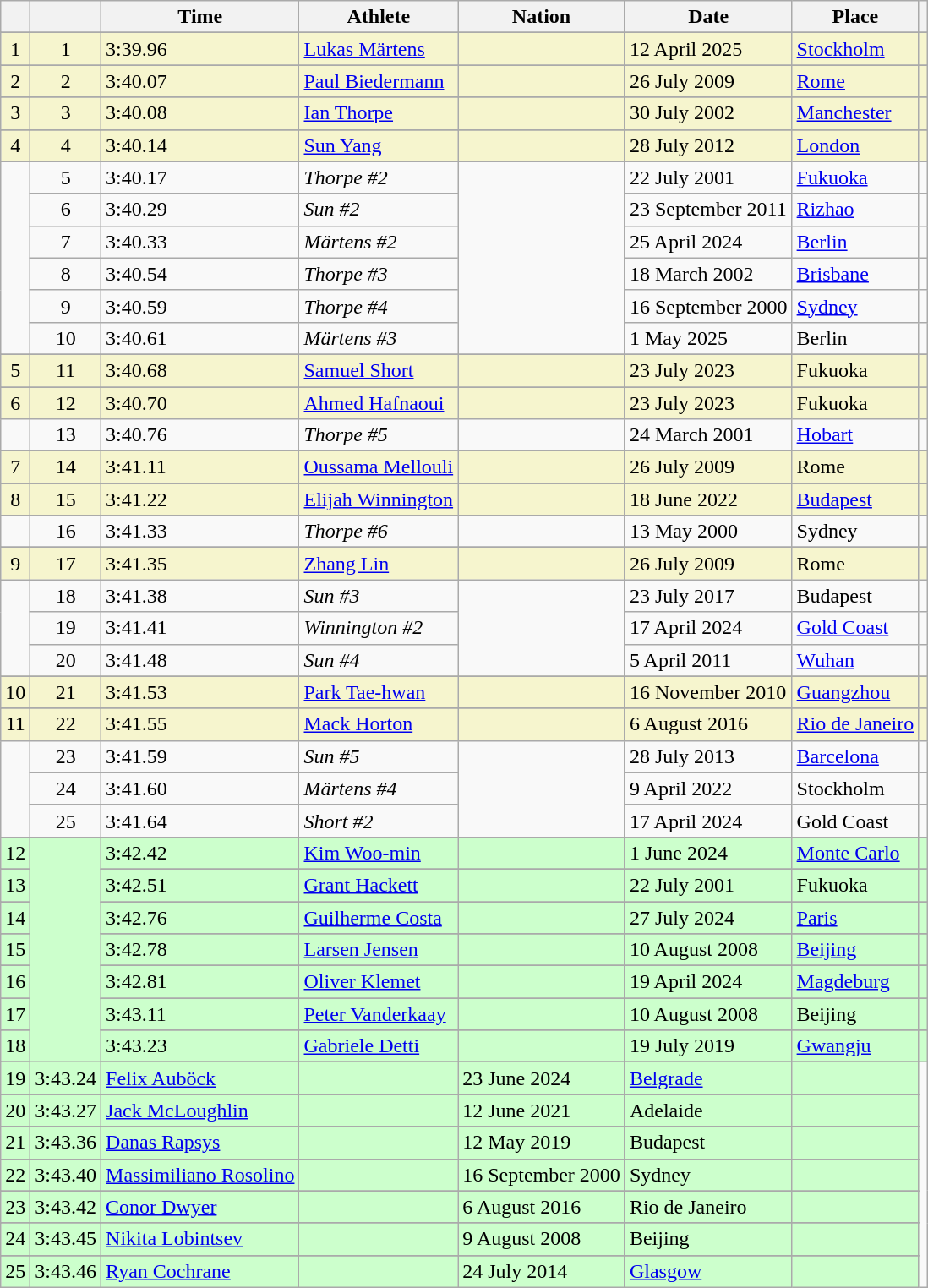<table class="wikitable sortable">
<tr>
<th></th>
<th></th>
<th>Time</th>
<th>Athlete</th>
<th>Nation</th>
<th>Date</th>
<th>Place</th>
<th class="unsortable"></th>
</tr>
<tr>
</tr>
<tr bgcolor=f6F5CE>
<td align=center>1</td>
<td align=center>1</td>
<td>3:39.96</td>
<td><a href='#'>Lukas Märtens</a></td>
<td></td>
<td>12 April 2025</td>
<td><a href='#'>Stockholm</a></td>
<td></td>
</tr>
<tr>
</tr>
<tr bgcolor=f6F5CE>
<td align=center>2</td>
<td align=center>2</td>
<td>3:40.07</td>
<td><a href='#'>Paul Biedermann</a></td>
<td></td>
<td>26 July 2009</td>
<td><a href='#'>Rome</a></td>
<td></td>
</tr>
<tr>
</tr>
<tr bgcolor=f6F5CE>
<td align=center>3</td>
<td align=center>3</td>
<td>3:40.08</td>
<td><a href='#'>Ian Thorpe</a></td>
<td></td>
<td>30 July 2002</td>
<td><a href='#'>Manchester</a></td>
<td></td>
</tr>
<tr>
</tr>
<tr bgcolor=f6F5CE>
<td align=center>4</td>
<td align=center>4</td>
<td>3:40.14</td>
<td><a href='#'>Sun Yang</a></td>
<td></td>
<td>28 July 2012</td>
<td><a href='#'>London</a></td>
<td></td>
</tr>
<tr>
<td rowspan="6"></td>
<td align=center>5</td>
<td>3:40.17</td>
<td><em>Thorpe #2</em></td>
<td rowspan="6"></td>
<td>22 July 2001</td>
<td><a href='#'>Fukuoka</a></td>
<td></td>
</tr>
<tr>
<td align=center>6</td>
<td>3:40.29</td>
<td><em>Sun #2</em></td>
<td>23 September 2011</td>
<td><a href='#'>Rizhao</a></td>
<td></td>
</tr>
<tr>
<td align=center>7</td>
<td>3:40.33</td>
<td><em>Märtens #2</em></td>
<td>25 April 2024</td>
<td><a href='#'>Berlin</a></td>
<td></td>
</tr>
<tr>
<td align=center>8</td>
<td>3:40.54</td>
<td><em>Thorpe #3</em></td>
<td>18 March 2002</td>
<td><a href='#'>Brisbane</a></td>
<td></td>
</tr>
<tr>
<td align=center>9</td>
<td>3:40.59</td>
<td><em>Thorpe #4</em></td>
<td>16 September 2000</td>
<td><a href='#'>Sydney</a></td>
<td></td>
</tr>
<tr>
<td align=center>10</td>
<td>3:40.61</td>
<td><em>Märtens #3</em></td>
<td>1 May 2025</td>
<td>Berlin</td>
<td></td>
</tr>
<tr>
</tr>
<tr bgcolor=f6F5CE>
<td align=center>5</td>
<td align=center>11</td>
<td>3:40.68</td>
<td><a href='#'>Samuel Short</a></td>
<td></td>
<td>23 July 2023</td>
<td>Fukuoka</td>
<td></td>
</tr>
<tr>
</tr>
<tr bgcolor=f6F5CE>
<td align=center>6</td>
<td align=center>12</td>
<td>3:40.70</td>
<td><a href='#'>Ahmed Hafnaoui</a></td>
<td></td>
<td>23 July 2023</td>
<td>Fukuoka</td>
<td></td>
</tr>
<tr>
<td></td>
<td align=center>13</td>
<td>3:40.76</td>
<td><em>Thorpe #5</em></td>
<td></td>
<td>24 March 2001</td>
<td><a href='#'>Hobart</a></td>
<td></td>
</tr>
<tr>
</tr>
<tr bgcolor=f6F5CE>
<td align=center>7</td>
<td align=center>14</td>
<td>3:41.11</td>
<td><a href='#'>Oussama Mellouli</a></td>
<td></td>
<td>26 July 2009</td>
<td>Rome</td>
<td></td>
</tr>
<tr>
</tr>
<tr bgcolor=f6F5CE>
<td align=center>8</td>
<td align=center>15</td>
<td>3:41.22</td>
<td><a href='#'>Elijah Winnington</a></td>
<td></td>
<td>18 June 2022</td>
<td><a href='#'>Budapest</a></td>
<td></td>
</tr>
<tr>
<td></td>
<td align=center>16</td>
<td>3:41.33</td>
<td><em>Thorpe #6</em></td>
<td></td>
<td>13 May 2000</td>
<td>Sydney</td>
<td></td>
</tr>
<tr>
</tr>
<tr bgcolor=f6F5CE>
<td align=center>9</td>
<td align=center>17</td>
<td>3:41.35</td>
<td><a href='#'>Zhang Lin</a></td>
<td></td>
<td>26 July 2009</td>
<td>Rome</td>
<td></td>
</tr>
<tr>
<td rowspan="3"></td>
<td align=center>18</td>
<td>3:41.38</td>
<td><em>Sun #3</em></td>
<td rowspan="3"></td>
<td>23 July 2017</td>
<td>Budapest</td>
<td></td>
</tr>
<tr>
<td align=center>19</td>
<td>3:41.41</td>
<td><em>Winnington #2</em></td>
<td>17 April 2024</td>
<td><a href='#'>Gold Coast</a></td>
<td></td>
</tr>
<tr>
<td align=center>20</td>
<td>3:41.48</td>
<td><em>Sun #4</em></td>
<td>5 April 2011</td>
<td><a href='#'>Wuhan</a></td>
<td></td>
</tr>
<tr>
</tr>
<tr bgcolor=f6F5CE>
<td align=center>10</td>
<td align=center>21</td>
<td>3:41.53</td>
<td><a href='#'>Park Tae-hwan</a></td>
<td></td>
<td>16 November 2010</td>
<td><a href='#'>Guangzhou</a></td>
<td></td>
</tr>
<tr>
</tr>
<tr>
</tr>
<tr bgcolor=f6F5CE>
<td align=center>11</td>
<td align=center>22</td>
<td>3:41.55</td>
<td><a href='#'>Mack Horton</a></td>
<td></td>
<td>6 August 2016</td>
<td><a href='#'>Rio de Janeiro</a></td>
<td></td>
</tr>
<tr>
<td rowspan="3"></td>
<td align=center>23</td>
<td>3:41.59</td>
<td><em>Sun #5</em></td>
<td rowspan="3"></td>
<td>28 July 2013</td>
<td><a href='#'>Barcelona</a></td>
<td></td>
</tr>
<tr>
<td align=center>24</td>
<td>3:41.60</td>
<td><em>Märtens #4</em></td>
<td>9 April 2022</td>
<td>Stockholm</td>
<td></td>
</tr>
<tr>
<td align=center>25</td>
<td>3:41.64</td>
<td><em>Short #2</em></td>
<td>17 April 2024</td>
<td>Gold Coast</td>
<td></td>
</tr>
<tr>
</tr>
<tr bgcolor=CCFFCC>
<td align=center>12</td>
<td rowspan="14"></td>
<td>3:42.42</td>
<td><a href='#'>Kim Woo-min</a></td>
<td></td>
<td>1 June 2024</td>
<td><a href='#'>Monte Carlo</a></td>
<td></td>
</tr>
<tr>
</tr>
<tr bgcolor=CCFFCC>
<td align=center>13</td>
<td>3:42.51</td>
<td><a href='#'>Grant Hackett</a></td>
<td></td>
<td>22 July 2001</td>
<td>Fukuoka</td>
<td></td>
</tr>
<tr>
</tr>
<tr bgcolor=CCFFCC>
<td align=center>14</td>
<td>3:42.76</td>
<td><a href='#'>Guilherme Costa</a></td>
<td></td>
<td>27 July 2024</td>
<td><a href='#'>Paris</a></td>
<td></td>
</tr>
<tr>
</tr>
<tr bgcolor=CCFFCC>
<td align=center>15</td>
<td>3:42.78</td>
<td><a href='#'>Larsen Jensen</a></td>
<td></td>
<td>10 August 2008</td>
<td><a href='#'>Beijing</a></td>
<td></td>
</tr>
<tr>
</tr>
<tr bgcolor=CCFFCC>
<td align=center>16</td>
<td>3:42.81</td>
<td><a href='#'>Oliver Klemet</a></td>
<td></td>
<td>19 April 2024</td>
<td><a href='#'>Magdeburg</a></td>
<td></td>
</tr>
<tr>
</tr>
<tr bgcolor=CCFFCC>
<td align=center>17</td>
<td>3:43.11</td>
<td><a href='#'>Peter Vanderkaay</a></td>
<td></td>
<td>10 August 2008</td>
<td>Beijing</td>
<td></td>
</tr>
<tr>
</tr>
<tr bgcolor=CCFFCC>
<td align=center>18</td>
<td>3:43.23</td>
<td><a href='#'>Gabriele Detti</a></td>
<td></td>
<td>19 July 2019</td>
<td><a href='#'>Gwangju</a></td>
<td></td>
</tr>
<tr>
</tr>
<tr bgcolor=CCFFCC>
<td align=center>19</td>
<td>3:43.24</td>
<td><a href='#'>Felix Auböck</a></td>
<td></td>
<td>23 June 2024</td>
<td><a href='#'>Belgrade</a></td>
<td></td>
</tr>
<tr>
</tr>
<tr bgcolor=CCFFCC>
<td align=center>20</td>
<td>3:43.27</td>
<td><a href='#'>Jack McLoughlin</a></td>
<td></td>
<td>12 June 2021</td>
<td>Adelaide</td>
<td></td>
</tr>
<tr>
</tr>
<tr bgcolor=CCFFCC>
<td align=center>21</td>
<td>3:43.36</td>
<td><a href='#'>Danas Rapsys</a></td>
<td></td>
<td>12 May 2019</td>
<td>Budapest</td>
<td></td>
</tr>
<tr>
</tr>
<tr bgcolor=CCFFCC>
<td align=center>22</td>
<td>3:43.40</td>
<td><a href='#'>Massimiliano Rosolino</a></td>
<td></td>
<td>16 September 2000</td>
<td>Sydney</td>
<td></td>
</tr>
<tr>
</tr>
<tr bgcolor=CCFFCC>
<td align=center>23</td>
<td>3:43.42</td>
<td><a href='#'>Conor Dwyer</a></td>
<td></td>
<td>6 August 2016</td>
<td>Rio de Janeiro</td>
<td></td>
</tr>
<tr>
</tr>
<tr bgcolor=CCFFCC>
<td align=center>24</td>
<td>3:43.45</td>
<td><a href='#'>Nikita Lobintsev</a></td>
<td></td>
<td>9 August 2008</td>
<td>Beijing</td>
<td></td>
</tr>
<tr>
</tr>
<tr bgcolor=CCFFCC>
<td align=center>25</td>
<td>3:43.46</td>
<td><a href='#'>Ryan Cochrane</a></td>
<td></td>
<td>24 July 2014</td>
<td><a href='#'>Glasgow</a></td>
<td></td>
</tr>
</table>
